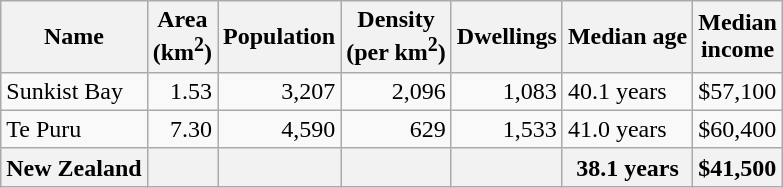<table class="wikitable">
<tr>
<th>Name</th>
<th>Area<br>(km<sup>2</sup>)</th>
<th>Population</th>
<th>Density<br>(per km<sup>2</sup>)</th>
<th>Dwellings</th>
<th>Median age</th>
<th>Median<br>income</th>
</tr>
<tr>
<td>Sunkist Bay</td>
<td style="text-align:right;">1.53</td>
<td style="text-align:right;">3,207</td>
<td style="text-align:right;">2,096</td>
<td style="text-align:right;">1,083</td>
<td>40.1 years</td>
<td>$57,100</td>
</tr>
<tr>
<td>Te Puru</td>
<td style="text-align:right;">7.30</td>
<td style="text-align:right;">4,590</td>
<td style="text-align:right;">629</td>
<td style="text-align:right;">1,533</td>
<td>41.0 years</td>
<td>$60,400</td>
</tr>
<tr>
<th>New Zealand</th>
<th></th>
<th></th>
<th></th>
<th></th>
<th>38.1 years</th>
<th style="text-align:left;">$41,500</th>
</tr>
</table>
